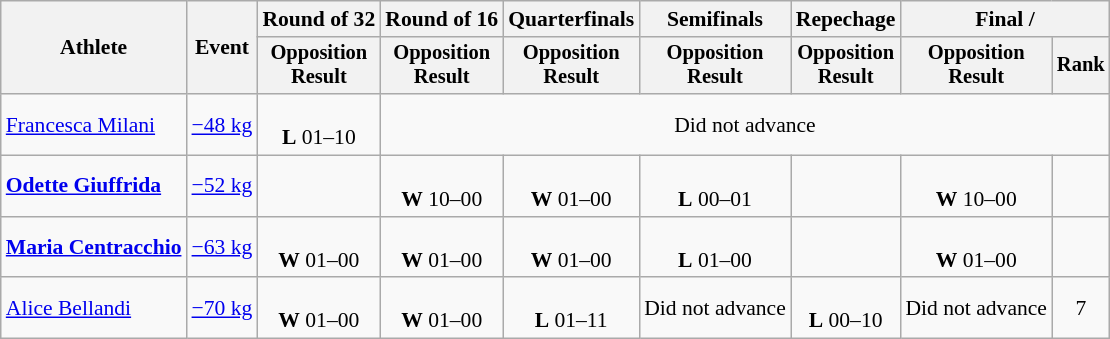<table class="wikitable" style="font-size:90%">
<tr>
<th rowspan="2">Athlete</th>
<th rowspan="2">Event</th>
<th>Round of 32</th>
<th>Round of 16</th>
<th>Quarterfinals</th>
<th>Semifinals</th>
<th>Repechage</th>
<th colspan=2>Final / </th>
</tr>
<tr style="font-size:95%">
<th>Opposition<br>Result</th>
<th>Opposition<br>Result</th>
<th>Opposition<br>Result</th>
<th>Opposition<br>Result</th>
<th>Opposition<br>Result</th>
<th>Opposition<br>Result</th>
<th>Rank</th>
</tr>
<tr align=center>
<td align=left><a href='#'>Francesca Milani</a></td>
<td align=left><a href='#'>−48 kg</a></td>
<td><br><strong>L</strong> 01–10</td>
<td colspan=7>Did not advance</td>
</tr>
<tr align=center>
<td align=left><strong><a href='#'>Odette Giuffrida</a></strong></td>
<td align=left><a href='#'>−52 kg</a></td>
<td></td>
<td><br><strong>W</strong> 10–00</td>
<td><br><strong>W</strong> 01–00</td>
<td><br><strong>L</strong> 00–01</td>
<td></td>
<td><br><strong>W</strong> 10–00</td>
<td></td>
</tr>
<tr align=center>
<td align=left><strong><a href='#'>Maria Centracchio</a></strong></td>
<td align=left><a href='#'>−63 kg</a></td>
<td><br><strong>W</strong> 01–00</td>
<td><br><strong>W</strong> 01–00</td>
<td><br><strong>W</strong> 01–00</td>
<td><br><strong>L</strong> 01–00</td>
<td></td>
<td><br><strong>W</strong> 01–00</td>
<td></td>
</tr>
<tr align=center>
<td align=left><a href='#'>Alice Bellandi</a></td>
<td align=left><a href='#'>−70 kg</a></td>
<td><br><strong>W</strong> 01–00</td>
<td><br><strong>W</strong> 01–00</td>
<td><br><strong>L</strong> 01–11</td>
<td>Did not advance</td>
<td><br><strong>L</strong> 00–10</td>
<td>Did not advance</td>
<td>7</td>
</tr>
</table>
